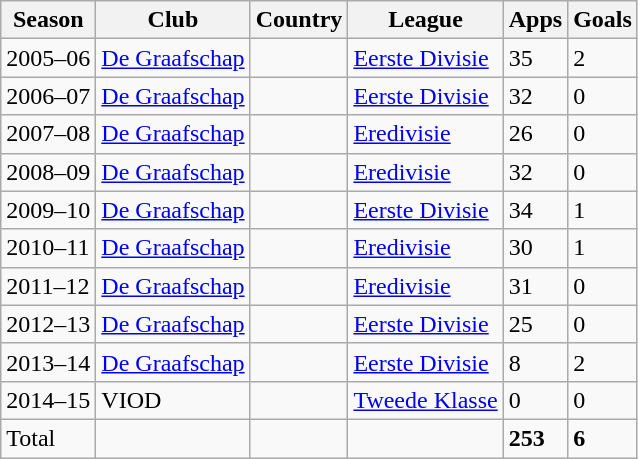<table class="wikitable" border="1">
<tr ---->
<th>Season</th>
<th>Club</th>
<th>Country</th>
<th>League</th>
<th>Apps</th>
<th>Goals</th>
</tr>
<tr>
<td>2005–06</td>
<td><a href='#'>De Graafschap</a></td>
<td></td>
<td><a href='#'>Eerste Divisie</a></td>
<td>35</td>
<td>2</td>
</tr>
<tr>
<td>2006–07</td>
<td><a href='#'>De Graafschap</a></td>
<td></td>
<td><a href='#'>Eerste Divisie</a></td>
<td>32</td>
<td>0</td>
</tr>
<tr>
<td>2007–08</td>
<td><a href='#'>De Graafschap</a></td>
<td></td>
<td><a href='#'>Eredivisie</a></td>
<td>26</td>
<td>0</td>
</tr>
<tr>
<td>2008–09</td>
<td><a href='#'>De Graafschap</a></td>
<td></td>
<td><a href='#'>Eredivisie</a></td>
<td>32</td>
<td>0</td>
</tr>
<tr>
<td>2009–10</td>
<td><a href='#'>De Graafschap</a></td>
<td></td>
<td><a href='#'>Eerste Divisie</a></td>
<td>34</td>
<td>1</td>
</tr>
<tr>
<td>2010–11</td>
<td><a href='#'>De Graafschap</a></td>
<td></td>
<td><a href='#'>Eredivisie</a></td>
<td>30</td>
<td>1</td>
</tr>
<tr>
<td>2011–12</td>
<td><a href='#'>De Graafschap</a></td>
<td></td>
<td><a href='#'>Eredivisie</a></td>
<td>31</td>
<td>0</td>
</tr>
<tr>
<td>2012–13</td>
<td><a href='#'>De Graafschap</a></td>
<td></td>
<td><a href='#'>Eerste Divisie</a></td>
<td>25</td>
<td>0</td>
</tr>
<tr>
<td>2013–14</td>
<td><a href='#'>De Graafschap</a></td>
<td></td>
<td><a href='#'>Eerste Divisie</a></td>
<td>8</td>
<td>2</td>
</tr>
<tr>
<td>2014–15</td>
<td>VIOD</td>
<td></td>
<td><a href='#'>Tweede Klasse</a></td>
<td>0</td>
<td>0</td>
</tr>
<tr>
<td>Total</td>
<td></td>
<td></td>
<td></td>
<td><strong>253</strong></td>
<td><strong>6</strong></td>
</tr>
</table>
